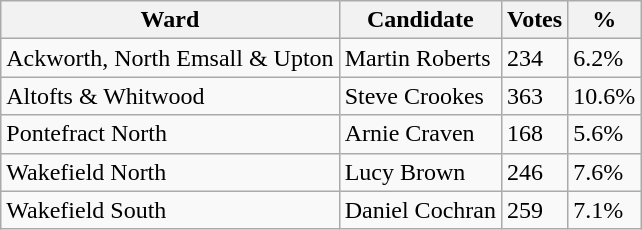<table class="wikitable">
<tr>
<th>Ward</th>
<th>Candidate</th>
<th>Votes</th>
<th>%</th>
</tr>
<tr>
<td>Ackworth, North Emsall & Upton</td>
<td>Martin Roberts</td>
<td>234</td>
<td>6.2%</td>
</tr>
<tr>
<td>Altofts & Whitwood</td>
<td>Steve Crookes</td>
<td>363</td>
<td>10.6%</td>
</tr>
<tr>
<td>Pontefract North</td>
<td>Arnie Craven</td>
<td>168</td>
<td>5.6%</td>
</tr>
<tr>
<td>Wakefield North</td>
<td>Lucy Brown</td>
<td>246</td>
<td>7.6%</td>
</tr>
<tr>
<td>Wakefield South</td>
<td>Daniel Cochran</td>
<td>259</td>
<td>7.1%</td>
</tr>
</table>
